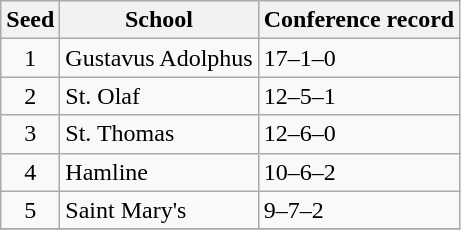<table class="wikitable">
<tr>
<th>Seed</th>
<th>School</th>
<th>Conference record</th>
</tr>
<tr>
<td align=center>1</td>
<td>Gustavus Adolphus</td>
<td>17–1–0</td>
</tr>
<tr>
<td align=center>2</td>
<td>St. Olaf</td>
<td>12–5–1</td>
</tr>
<tr>
<td align=center>3</td>
<td>St. Thomas</td>
<td>12–6–0</td>
</tr>
<tr>
<td align=center>4</td>
<td>Hamline</td>
<td>10–6–2</td>
</tr>
<tr>
<td align=center>5</td>
<td>Saint Mary's</td>
<td>9–7–2</td>
</tr>
<tr>
</tr>
</table>
